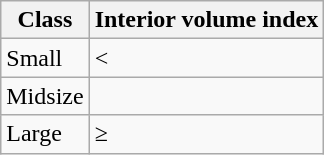<table class="wikitable">
<tr>
<th>Class</th>
<th>Interior volume index</th>
</tr>
<tr>
<td>Small</td>
<td>< </td>
</tr>
<tr>
<td>Midsize</td>
<td></td>
</tr>
<tr>
<td>Large</td>
<td>≥ </td>
</tr>
</table>
